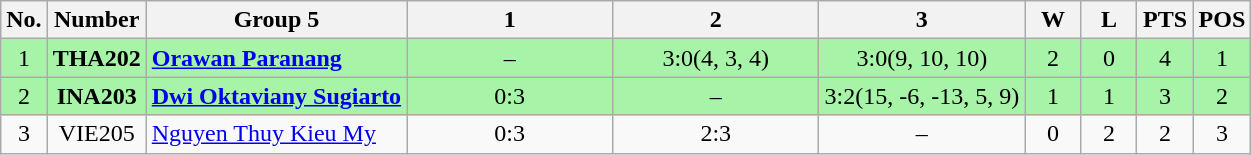<table class=wikitable style="text-align:center;">
<tr>
<th>No.</th>
<th>Number</th>
<th>Group 5</th>
<th width=130>1</th>
<th width=130>2</th>
<th width=130>3</th>
<th width=30>W</th>
<th width=30>L</th>
<th width=30>PTS</th>
<th width=30>POS</th>
</tr>
<tr bgcolor=#a7f3a7>
<td>1</td>
<td><strong>THA202</strong></td>
<td style="text-align:left;"> <strong><a href='#'>Orawan Paranang</a></strong></td>
<td>–</td>
<td>3:0(4, 3, 4)</td>
<td>3:0(9, 10, 10)</td>
<td>2</td>
<td>0</td>
<td>4</td>
<td>1</td>
</tr>
<tr bgcolor=#a7f3a7>
<td>2</td>
<td><strong>INA203</strong></td>
<td style="text-align:left;"> <strong><a href='#'>Dwi Oktaviany Sugiarto</a></strong></td>
<td>0:3</td>
<td>–</td>
<td>3:2(15, -6, -13, 5, 9)</td>
<td>1</td>
<td>1</td>
<td>3</td>
<td>2</td>
</tr>
<tr>
<td>3</td>
<td>VIE205</td>
<td style="text-align:left;"> <a href='#'>Nguyen Thuy Kieu My</a></td>
<td>0:3</td>
<td>2:3</td>
<td>–</td>
<td>0</td>
<td>2</td>
<td>2</td>
<td>3</td>
</tr>
</table>
